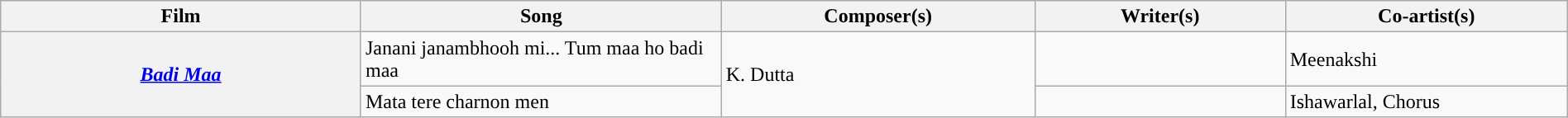<table class="wikitable plainrowheaders" style="width:100%; textcolor:#000">
<tr style="background:#b0e0e66;">
<th scope="col" style="width:23%;"><strong>Film</strong></th>
<th scope="col" style="width:23%;"><strong>Song</strong></th>
<th scope="col" style="width:20%;"><strong>Composer(s)</strong></th>
<th scope="col" style="width:16%;"><strong>Writer(s)</strong></th>
<th scope="col" style="width:18%;"><strong>Co-artist(s)</strong></th>
</tr>
<tr>
<th Rowspan=2><em><a href='#'>Badi Maa</a></em></th>
<td>Janani janambhooh mi... Tum maa ho badi maa</td>
<td rowspan=2>K. Dutta</td>
<td></td>
<td>Meenakshi</td>
</tr>
<tr>
<td>Mata tere charnon men</td>
<td></td>
<td>Ishawarlal, Chorus</td>
</tr>
</table>
